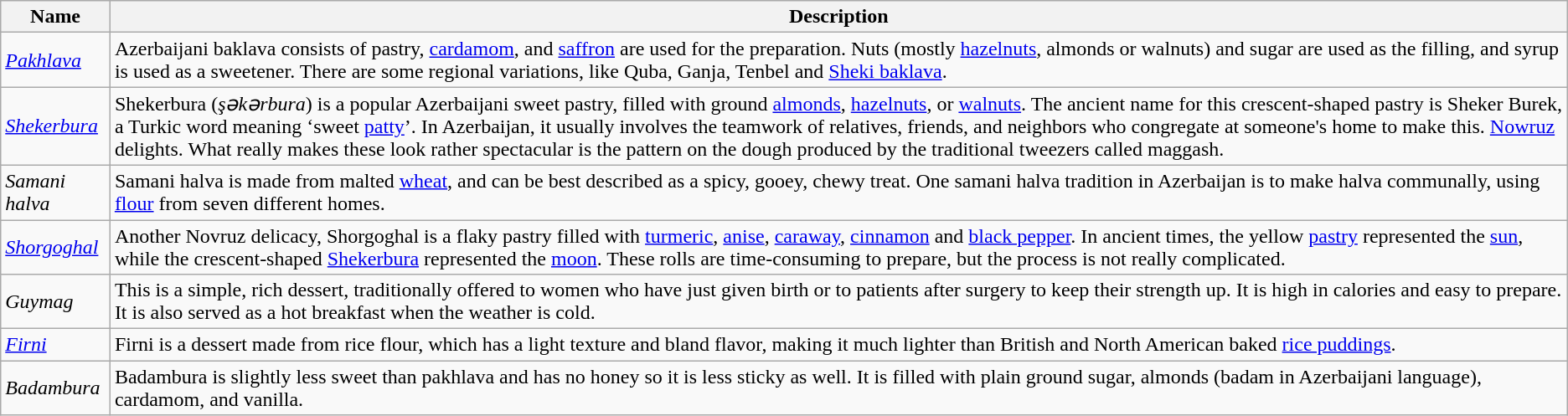<table class="wikitable">
<tr>
<th>Name</th>
<th>Description</th>
</tr>
<tr>
<td><em><a href='#'>Pakhlava</a></em></td>
<td>Azerbaijani baklava consists of pastry, <a href='#'>cardamom</a>, and <a href='#'>saffron</a> are used for the preparation. Nuts (mostly <a href='#'>hazelnuts</a>, almonds or walnuts) and sugar are used as the filling, and syrup is used as a sweetener. There are some regional variations, like Quba, Ganja, Tenbel and <a href='#'>Sheki baklava</a>.</td>
</tr>
<tr>
<td><em><a href='#'>Shekerbura</a></em></td>
<td>Shekerbura (<em>şəkərbura</em>) is a popular Azerbaijani sweet pastry, filled with ground <a href='#'>almonds</a>, <a href='#'>hazelnuts</a>, or <a href='#'>walnuts</a>. The ancient name for this crescent-shaped pastry is Sheker Burek, a Turkic word meaning ‘sweet <a href='#'>patty</a>’. In Azerbaijan, it usually involves the teamwork of relatives, friends, and neighbors who congregate at someone's home to make this. <a href='#'>Nowruz</a> delights. What really makes these look rather spectacular is the pattern on the dough produced by the traditional tweezers called maggash.</td>
</tr>
<tr>
<td><em>Samani halva</em></td>
<td>Samani halva is made from malted <a href='#'>wheat</a>, and can be best described as a spicy, gooey, chewy treat. One samani halva tradition in Azerbaijan is to make halva communally, using <a href='#'>flour</a> from seven different homes.</td>
</tr>
<tr>
<td><em><a href='#'>Shorgoghal</a></em></td>
<td>Another Novruz delicacy, Shorgoghal is a flaky pastry filled with <a href='#'>turmeric</a>, <a href='#'>anise</a>, <a href='#'>caraway</a>, <a href='#'>cinnamon</a> and <a href='#'>black pepper</a>. In ancient times, the yellow <a href='#'>pastry</a> represented the <a href='#'>sun</a>, while the crescent-shaped <a href='#'>Shekerbura</a> represented the <a href='#'>moon</a>. These rolls are time-consuming to prepare, but the process is not really complicated.</td>
</tr>
<tr>
<td><em>Guymag</em></td>
<td>This is a simple, rich dessert, traditionally offered to women who have just given birth or to patients after surgery to keep their strength up. It is high in calories and easy to prepare. It is also served as a hot breakfast when the weather is cold.</td>
</tr>
<tr>
<td><em><a href='#'>Firni</a></em></td>
<td>Firni is a dessert made from rice flour, which has a light texture and bland flavor, making it much lighter than British and North American baked <a href='#'>rice puddings</a>.</td>
</tr>
<tr>
<td><em>Badambura</em></td>
<td>Badambura is slightly less sweet than pakhlava and has no honey so it is less sticky as well. It is filled with plain ground sugar, almonds (badam in Azerbaijani language), cardamom, and vanilla.</td>
</tr>
</table>
